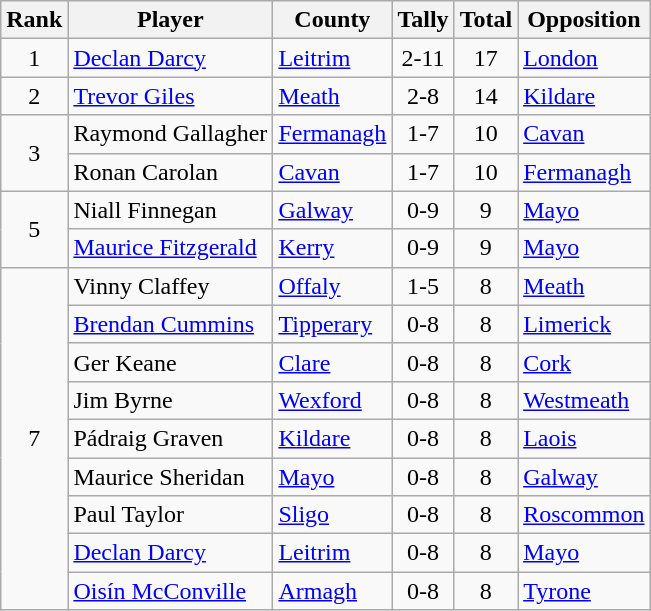<table class="wikitable">
<tr>
<th>Rank</th>
<th>Player</th>
<th>County</th>
<th>Tally</th>
<th>Total</th>
<th>Opposition</th>
</tr>
<tr>
<td rowspan=1 align=center>1</td>
<td><a href='#'>Declan Darcy</a></td>
<td><a href='#'>Leitrim</a></td>
<td align=center>2-11</td>
<td align=center>17</td>
<td><a href='#'>London</a></td>
</tr>
<tr>
<td rowspan=1 align=center>2</td>
<td><a href='#'>Trevor Giles</a></td>
<td><a href='#'>Meath</a></td>
<td align=center>2-8</td>
<td align=center>14</td>
<td><a href='#'>Kildare</a></td>
</tr>
<tr>
<td rowspan=2 align=center>3</td>
<td>Raymond Gallagher</td>
<td><a href='#'>Fermanagh</a></td>
<td align=center>1-7</td>
<td align=center>10</td>
<td><a href='#'>Cavan</a></td>
</tr>
<tr>
<td>Ronan Carolan</td>
<td><a href='#'>Cavan</a></td>
<td align=center>1-7</td>
<td align=center>10</td>
<td><a href='#'>Fermanagh</a></td>
</tr>
<tr>
<td rowspan=2 align=center>5</td>
<td>Niall Finnegan</td>
<td><a href='#'>Galway</a></td>
<td align=center>0-9</td>
<td align=center>9</td>
<td><a href='#'>Mayo</a></td>
</tr>
<tr>
<td><a href='#'>Maurice Fitzgerald</a></td>
<td><a href='#'>Kerry</a></td>
<td align=center>0-9</td>
<td align=center>9</td>
<td><a href='#'>Mayo</a></td>
</tr>
<tr>
<td rowspan=9 align=center>7</td>
<td>Vinny Claffey</td>
<td><a href='#'>Offaly</a></td>
<td align=center>1-5</td>
<td align=center>8</td>
<td><a href='#'>Meath</a></td>
</tr>
<tr>
<td><a href='#'>Brendan Cummins</a></td>
<td><a href='#'>Tipperary</a></td>
<td align=center>0-8</td>
<td align=center>8</td>
<td><a href='#'>Limerick</a></td>
</tr>
<tr>
<td>Ger Keane</td>
<td><a href='#'>Clare</a></td>
<td align=center>0-8</td>
<td align=center>8</td>
<td><a href='#'>Cork</a></td>
</tr>
<tr>
<td>Jim Byrne</td>
<td><a href='#'>Wexford</a></td>
<td align=center>0-8</td>
<td align=center>8</td>
<td><a href='#'>Westmeath</a></td>
</tr>
<tr>
<td>Pádraig Graven</td>
<td><a href='#'>Kildare</a></td>
<td align=center>0-8</td>
<td align=center>8</td>
<td><a href='#'>Laois</a></td>
</tr>
<tr>
<td>Maurice Sheridan</td>
<td><a href='#'>Mayo</a></td>
<td align=center>0-8</td>
<td align=center>8</td>
<td><a href='#'>Galway</a></td>
</tr>
<tr>
<td>Paul Taylor</td>
<td><a href='#'>Sligo</a></td>
<td align=center>0-8</td>
<td align=center>8</td>
<td><a href='#'>Roscommon</a></td>
</tr>
<tr>
<td><a href='#'>Declan Darcy</a></td>
<td><a href='#'>Leitrim</a></td>
<td align=center>0-8</td>
<td align=center>8</td>
<td><a href='#'>Mayo</a></td>
</tr>
<tr>
<td><a href='#'>Oisín McConville</a></td>
<td><a href='#'>Armagh</a></td>
<td align=center>0-8</td>
<td align=center>8</td>
<td><a href='#'>Tyrone</a></td>
</tr>
</table>
